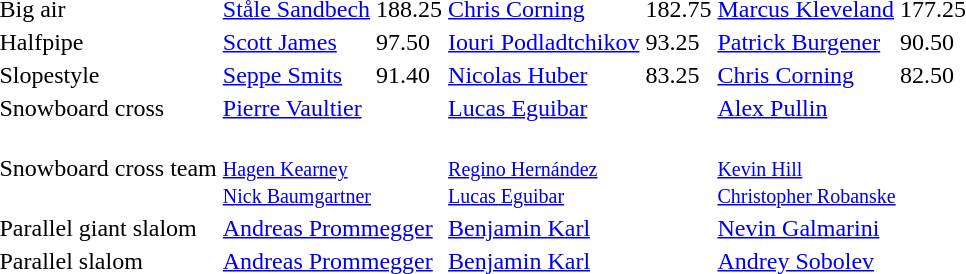<table>
<tr>
<td>Big air <br></td>
<td><a href='#'>Ståle Sandbech</a><br></td>
<td>188.25</td>
<td><a href='#'>Chris Corning</a><br></td>
<td>182.75</td>
<td><a href='#'>Marcus Kleveland</a><br></td>
<td>177.25</td>
</tr>
<tr>
<td>Halfpipe <br></td>
<td><a href='#'>Scott James</a><br></td>
<td>97.50</td>
<td><a href='#'>Iouri Podladtchikov</a><br></td>
<td>93.25</td>
<td><a href='#'>Patrick Burgener</a><br></td>
<td>90.50</td>
</tr>
<tr>
<td>Slopestyle <br></td>
<td><a href='#'>Seppe Smits</a><br></td>
<td>91.40</td>
<td><a href='#'>Nicolas Huber</a><br></td>
<td>83.25</td>
<td><a href='#'>Chris Corning</a><br></td>
<td>82.50</td>
</tr>
<tr>
<td>Snowboard cross <br></td>
<td colspan=2><a href='#'>Pierre Vaultier</a><br></td>
<td colspan=2><a href='#'>Lucas Eguibar</a><br></td>
<td colspan=2><a href='#'>Alex Pullin</a><br></td>
</tr>
<tr>
<td>Snowboard cross team <br></td>
<td colspan=2><br><small><a href='#'>Hagen Kearney</a><br><a href='#'>Nick Baumgartner</a></small></td>
<td colspan=2><br><small><a href='#'>Regino Hernández</a><br><a href='#'>Lucas Eguibar</a></small></td>
<td colspan=2><br><small><a href='#'>Kevin Hill</a><br><a href='#'>Christopher Robanske</a></small></td>
</tr>
<tr>
<td>Parallel giant slalom <br></td>
<td colspan=2><a href='#'>Andreas Prommegger</a><br></td>
<td colspan=2><a href='#'>Benjamin Karl</a><br></td>
<td colspan=2><a href='#'>Nevin Galmarini</a><br></td>
</tr>
<tr>
<td>Parallel slalom <br></td>
<td colspan=2><a href='#'>Andreas Prommegger</a><br></td>
<td colspan=2><a href='#'>Benjamin Karl</a><br></td>
<td colspan=2><a href='#'>Andrey Sobolev</a><br></td>
</tr>
</table>
